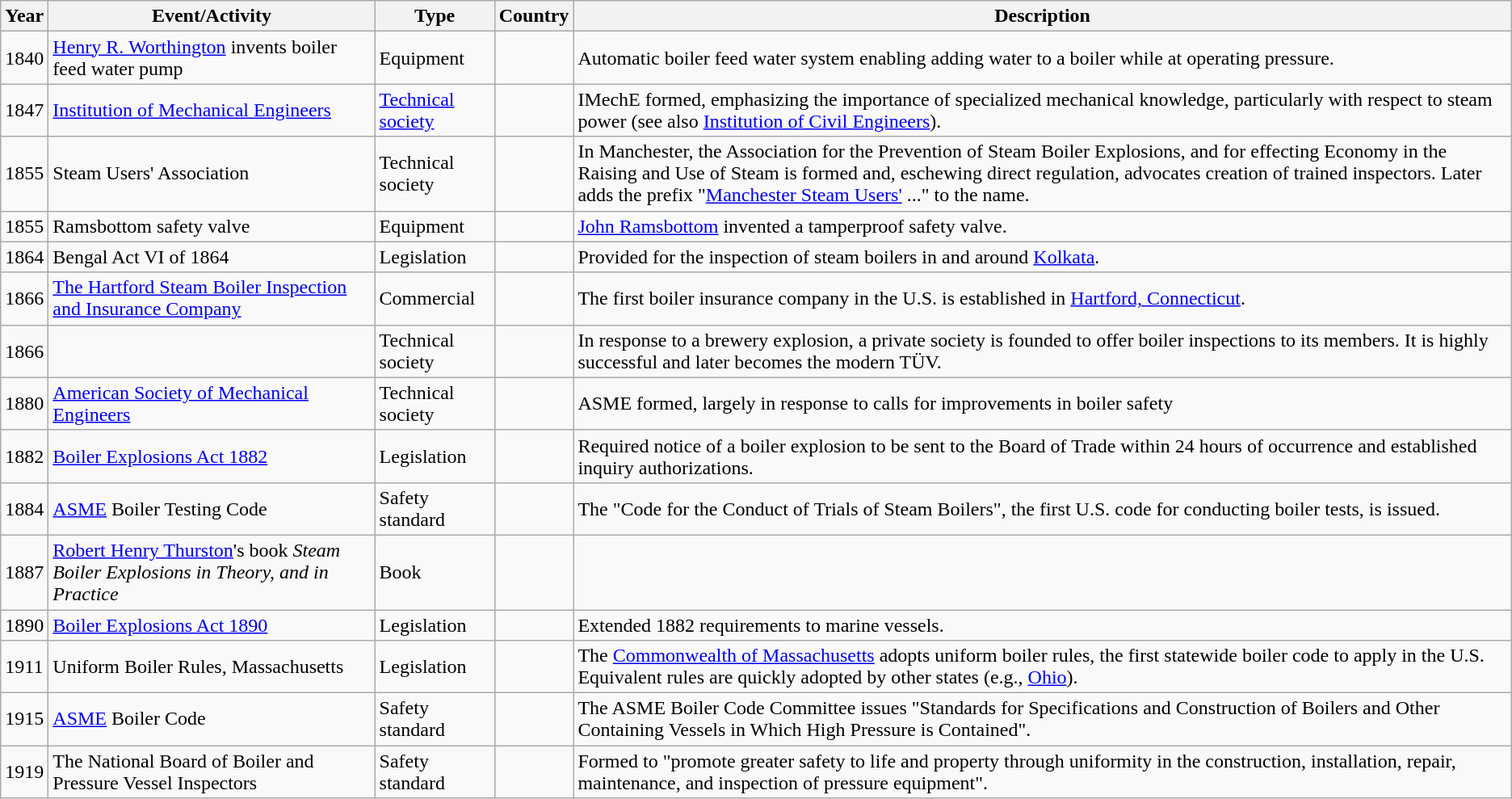<table class="wikitable sortable">
<tr>
<th>Year</th>
<th>Event/Activity</th>
<th>Type</th>
<th>Country</th>
<th>Description</th>
</tr>
<tr>
<td>1840</td>
<td><a href='#'>Henry R. Worthington</a> invents boiler feed water pump</td>
<td>Equipment</td>
<td></td>
<td>Automatic boiler feed water system enabling adding water to a boiler while at operating pressure.</td>
</tr>
<tr>
<td>1847</td>
<td><a href='#'>Institution of Mechanical Engineers</a></td>
<td><a href='#'>Technical society</a></td>
<td></td>
<td>IMechE formed, emphasizing the importance of specialized mechanical knowledge, particularly with respect to steam power (see also <a href='#'>Institution of Civil Engineers</a>).</td>
</tr>
<tr>
<td>1855</td>
<td>Steam Users' Association</td>
<td>Technical society</td>
<td></td>
<td>In Manchester, the Association for the Prevention of Steam Boiler Explosions, and for effecting Economy in the Raising and Use of Steam is formed and, eschewing direct regulation, advocates creation of trained inspectors. Later adds the prefix "<a href='#'>Manchester Steam Users'</a> ..." to the name.</td>
</tr>
<tr>
<td>1855</td>
<td>Ramsbottom safety valve</td>
<td>Equipment</td>
<td></td>
<td><a href='#'>John Ramsbottom</a> invented a tamperproof safety valve.</td>
</tr>
<tr>
<td>1864</td>
<td>Bengal Act VI of 1864</td>
<td>Legislation</td>
<td></td>
<td>Provided for the inspection of steam boilers in and around <a href='#'>Kolkata</a>.</td>
</tr>
<tr>
<td>1866</td>
<td><a href='#'>The Hartford Steam Boiler Inspection and Insurance Company</a></td>
<td>Commercial</td>
<td></td>
<td>The first boiler insurance company in the U.S. is established in <a href='#'>Hartford, Connecticut</a>.</td>
</tr>
<tr>
<td>1866</td>
<td></td>
<td>Technical society</td>
<td></td>
<td>In response to a brewery explosion, a private society is founded to offer boiler inspections to its members. It is highly successful and later becomes the modern TÜV.</td>
</tr>
<tr>
<td>1880</td>
<td><a href='#'>American Society of Mechanical Engineers</a></td>
<td>Technical society</td>
<td></td>
<td>ASME formed, largely in response to calls for improvements in boiler safety</td>
</tr>
<tr>
<td>1882</td>
<td><a href='#'>Boiler Explosions Act 1882</a> </td>
<td>Legislation</td>
<td></td>
<td>Required notice of a boiler explosion to be sent to the Board of Trade within 24 hours of occurrence and established inquiry authorizations.</td>
</tr>
<tr>
<td>1884</td>
<td><a href='#'>ASME</a> Boiler Testing Code</td>
<td>Safety standard</td>
<td></td>
<td>The "Code for the Conduct of Trials of Steam Boilers", the first U.S. code for conducting boiler tests, is issued.</td>
</tr>
<tr>
<td>1887</td>
<td><a href='#'>Robert Henry Thurston</a>'s book <em>Steam Boiler Explosions in Theory, and in Practice</em></td>
<td>Book</td>
<td></td>
<td></td>
</tr>
<tr>
<td>1890</td>
<td><a href='#'>Boiler Explosions Act 1890</a></td>
<td>Legislation</td>
<td></td>
<td>Extended 1882 requirements to marine vessels.</td>
</tr>
<tr>
<td>1911</td>
<td>Uniform Boiler Rules, Massachusetts</td>
<td>Legislation</td>
<td></td>
<td>The <a href='#'>Commonwealth of Massachusetts</a> adopts uniform boiler rules, the first statewide boiler code to apply in the U.S. Equivalent rules are quickly adopted by other states (e.g., <a href='#'>Ohio</a>).</td>
</tr>
<tr>
<td>1915</td>
<td><a href='#'>ASME</a> Boiler Code</td>
<td>Safety standard</td>
<td></td>
<td>The ASME Boiler Code Committee issues "Standards for Specifications and Construction of Boilers and Other Containing Vessels in Which High Pressure is Contained".</td>
</tr>
<tr>
<td>1919</td>
<td>The National Board of Boiler and Pressure Vessel Inspectors</td>
<td>Safety standard</td>
<td></td>
<td>Formed to "promote greater safety to life and property through uniformity in the construction, installation, repair, maintenance, and inspection of pressure equipment".</td>
</tr>
</table>
